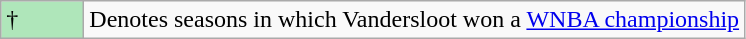<table class="wikitable">
<tr>
<td style="background:#afe6ba; width:3em;">†</td>
<td>Denotes seasons in which Vandersloot won a <a href='#'>WNBA championship</a></td>
</tr>
</table>
